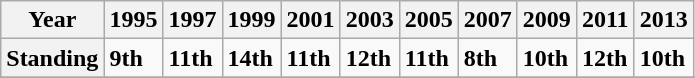<table class="wikitable">
<tr>
<th>Year</th>
<th>1995</th>
<th>1997</th>
<th>1999</th>
<th>2001</th>
<th>2003</th>
<th>2005</th>
<th>2007</th>
<th>2009</th>
<th>2011</th>
<th>2013</th>
</tr>
<tr>
<th>Standing</th>
<td><strong>9th</strong></td>
<td><strong>11th</strong></td>
<td><strong>14th</strong></td>
<td><strong>11th</strong></td>
<td><strong>12th</strong></td>
<td><strong>11th</strong></td>
<td><strong>8th</strong></td>
<td><strong>10th</strong></td>
<td><strong>12th</strong></td>
<td><strong>10th</strong></td>
</tr>
<tr>
</tr>
</table>
